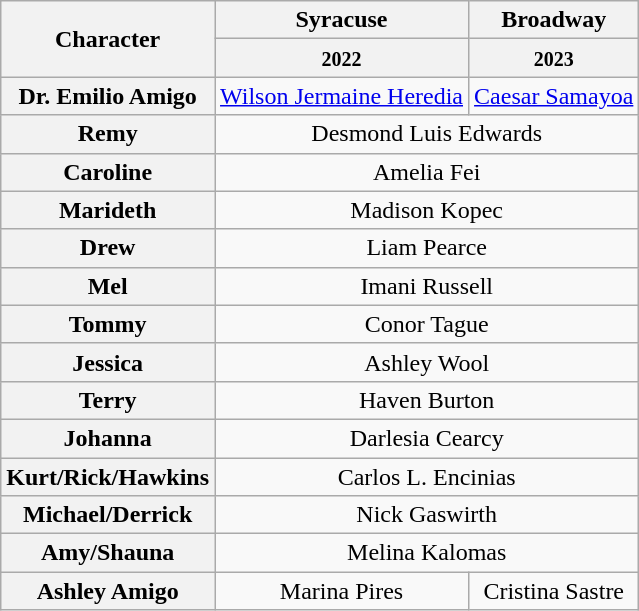<table class="wikitable">
<tr>
<th rowspan="2">Character</th>
<th>Syracuse</th>
<th>Broadway</th>
</tr>
<tr>
<th><small>2022</small></th>
<th><small>2023</small></th>
</tr>
<tr>
<th>Dr. Emilio Amigo</th>
<td align="center"><a href='#'>Wilson Jermaine Heredia</a></td>
<td align="center"><a href='#'>Caesar Samayoa</a></td>
</tr>
<tr>
<th>Remy</th>
<td colspan="2" align="center">Desmond Luis Edwards</td>
</tr>
<tr>
<th>Caroline</th>
<td colspan="2" align="center">Amelia Fei</td>
</tr>
<tr>
<th>Marideth</th>
<td colspan="2" align="center">Madison Kopec</td>
</tr>
<tr>
<th>Drew</th>
<td colspan="2" align="center">Liam Pearce</td>
</tr>
<tr>
<th>Mel</th>
<td colspan="2" align="center">Imani Russell</td>
</tr>
<tr>
<th>Tommy</th>
<td colspan="2" align="center">Conor Tague</td>
</tr>
<tr>
<th>Jessica</th>
<td colspan="2" align="center">Ashley Wool</td>
</tr>
<tr>
<th>Terry</th>
<td colspan="2" align="center">Haven Burton</td>
</tr>
<tr>
<th>Johanna</th>
<td colspan="2" align="center">Darlesia Cearcy</td>
</tr>
<tr>
<th>Kurt/Rick/Hawkins</th>
<td colspan="2" align="center">Carlos L. Encinias</td>
</tr>
<tr>
<th>Michael/Derrick</th>
<td colspan="2" align="center">Nick Gaswirth</td>
</tr>
<tr>
<th>Amy/Shauna</th>
<td colspan="2" align="center">Melina Kalomas</td>
</tr>
<tr>
<th>Ashley Amigo</th>
<td align="center">Marina Pires</td>
<td align="center">Cristina Sastre</td>
</tr>
</table>
